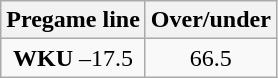<table class="wikitable">
<tr align="center">
<th style=>Pregame line</th>
<th style=>Over/under</th>
</tr>
<tr align="center">
<td><strong>WKU</strong> –17.5</td>
<td>66.5</td>
</tr>
</table>
